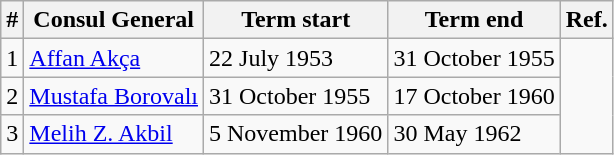<table class="wikitable">
<tr>
<th>#</th>
<th>Consul General</th>
<th>Term start</th>
<th>Term end</th>
<th>Ref.</th>
</tr>
<tr>
<td>1</td>
<td><a href='#'>Affan Akça</a></td>
<td>22 July 1953</td>
<td>31 October 1955</td>
<td rowspan="3"></td>
</tr>
<tr>
<td>2</td>
<td><a href='#'>Mustafa Borovalı</a></td>
<td>31 October 1955</td>
<td>17 October 1960</td>
</tr>
<tr>
<td>3</td>
<td><a href='#'>Melih Z. Akbil</a></td>
<td>5 November 1960</td>
<td>30 May 1962</td>
</tr>
</table>
